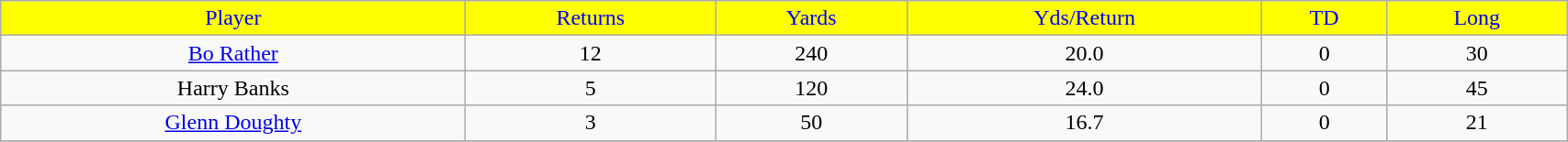<table class="wikitable" width="90%">
<tr align="center"  style="background:yellow;color:blue;">
<td>Player</td>
<td>Returns</td>
<td>Yards</td>
<td>Yds/Return</td>
<td>TD</td>
<td>Long</td>
</tr>
<tr align="center" bgcolor="">
<td><a href='#'>Bo Rather</a></td>
<td>12</td>
<td>240</td>
<td>20.0</td>
<td>0</td>
<td>30</td>
</tr>
<tr align="center" bgcolor="">
<td>Harry Banks</td>
<td>5</td>
<td>120</td>
<td>24.0</td>
<td>0</td>
<td>45</td>
</tr>
<tr align="center" bgcolor="">
<td><a href='#'>Glenn Doughty</a></td>
<td>3</td>
<td>50</td>
<td>16.7</td>
<td>0</td>
<td>21</td>
</tr>
<tr>
</tr>
</table>
